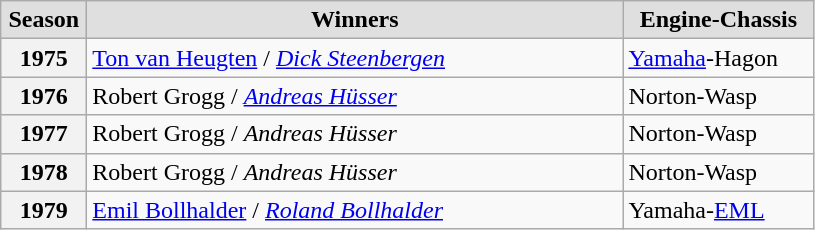<table class="wikitable">
<tr align="center" style="background:#dfdfdf;">
<td width="50"><strong>Season</strong></td>
<td width="350"><strong>Winners</strong></td>
<td width="120"><strong>Engine-Chassis</strong></td>
</tr>
<tr>
<th>1975</th>
<td> <a href='#'>Ton van Heugten</a> / <em><a href='#'>Dick Steenbergen</a></em></td>
<td><a href='#'>Yamaha</a>-Hagon</td>
</tr>
<tr>
<th>1976</th>
<td> Robert Grogg / <em><a href='#'>Andreas Hüsser</a></em></td>
<td>Norton-Wasp</td>
</tr>
<tr>
<th>1977</th>
<td> Robert Grogg / <em>Andreas Hüsser</em></td>
<td>Norton-Wasp</td>
</tr>
<tr>
<th>1978</th>
<td> Robert Grogg / <em>Andreas Hüsser</em></td>
<td>Norton-Wasp</td>
</tr>
<tr>
<th>1979</th>
<td> <a href='#'>Emil Bollhalder</a> / <em><a href='#'>Roland Bollhalder</a></em></td>
<td>Yamaha-<a href='#'>EML</a></td>
</tr>
</table>
